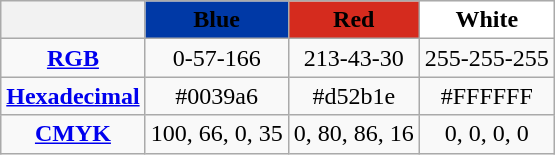<table class="wikitable" style="text-align:center;">
<tr>
<th></th>
<th style="background-color:#0039a6"><span>Blue</span></th>
<th style="background-color:#d52b1e"><span>Red</span></th>
<th style="background-color:#FFFFFF">White</th>
</tr>
<tr>
<td><strong><a href='#'>RGB</a></strong></td>
<td>0-57-166</td>
<td>213-43-30</td>
<td>255-255-255</td>
</tr>
<tr>
<td><strong><a href='#'>Hexadecimal</a></strong></td>
<td>#0039a6</td>
<td>#d52b1e</td>
<td>#FFFFFF</td>
</tr>
<tr>
<td><strong><a href='#'>CMYK</a></strong></td>
<td>100, 66, 0, 35</td>
<td>0, 80, 86, 16</td>
<td>0, 0, 0, 0</td>
</tr>
</table>
